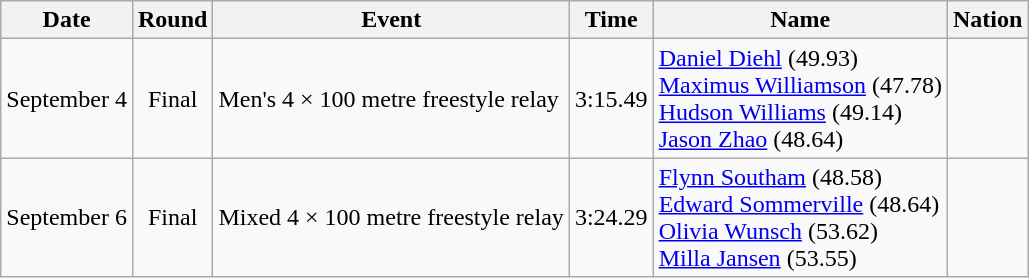<table class="wikitable">
<tr>
<th>Date</th>
<th>Round</th>
<th>Event</th>
<th>Time</th>
<th>Name</th>
<th>Nation</th>
</tr>
<tr>
<td>September 4</td>
<td style="text-align:center;">Final</td>
<td>Men's 4 × 100 metre freestyle relay</td>
<td align="right">3:15.49</td>
<td><a href='#'>Daniel Diehl</a> (49.93)<br> <a href='#'>Maximus Williamson</a> (47.78) <br><a href='#'>Hudson Williams</a> (49.14) <br> <a href='#'>Jason Zhao</a> (48.64)</td>
<td></td>
</tr>
<tr>
<td>September 6</td>
<td style="text-align:center;">Final</td>
<td>Mixed 4 × 100 metre freestyle relay</td>
<td align="right">3:24.29</td>
<td><a href='#'>Flynn Southam</a> (48.58)<br> <a href='#'>Edward Sommerville</a> (48.64) <br><a href='#'>Olivia Wunsch</a> (53.62) <br> <a href='#'>Milla Jansen</a> (53.55)</td>
<td></td>
</tr>
</table>
